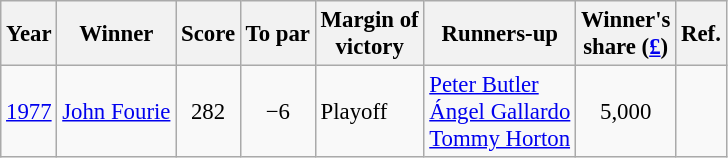<table class=wikitable style="font-size:95%">
<tr>
<th>Year</th>
<th>Winner</th>
<th>Score</th>
<th>To par</th>
<th>Margin of<br>victory</th>
<th>Runners-up</th>
<th>Winner's<br>share (<a href='#'>£</a>)</th>
<th>Ref.</th>
</tr>
<tr>
<td><a href='#'>1977</a></td>
<td> <a href='#'>John Fourie</a></td>
<td align=center>282</td>
<td align=center>−6</td>
<td>Playoff</td>
<td> <a href='#'>Peter Butler</a><br> <a href='#'>Ángel Gallardo</a><br> <a href='#'>Tommy Horton</a></td>
<td align=center>5,000</td>
<td></td>
</tr>
</table>
